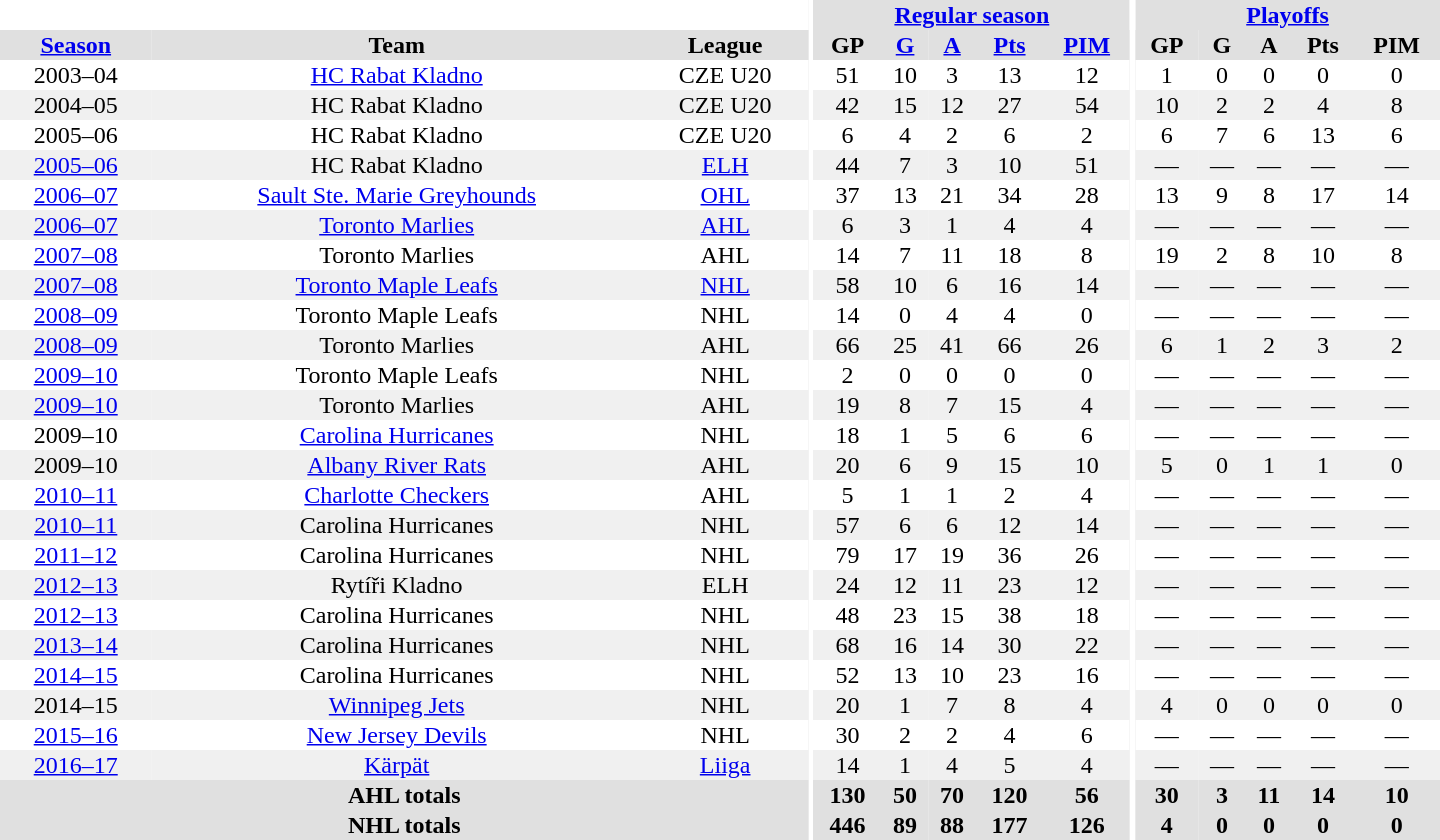<table border="0" cellpadding="1" cellspacing="0" style="text-align:center; width:60em">
<tr bgcolor="#e0e0e0">
<th colspan="3"  bgcolor="#ffffff"></th>
<th rowspan="99" bgcolor="#ffffff"></th>
<th colspan="5"><a href='#'>Regular season</a></th>
<th rowspan="99" bgcolor="#ffffff"></th>
<th colspan="5"><a href='#'>Playoffs</a></th>
</tr>
<tr bgcolor="#e0e0e0">
<th><a href='#'>Season</a></th>
<th>Team</th>
<th>League</th>
<th>GP</th>
<th><a href='#'>G</a></th>
<th><a href='#'>A</a></th>
<th><a href='#'>Pts</a></th>
<th><a href='#'>PIM</a></th>
<th>GP</th>
<th>G</th>
<th>A</th>
<th>Pts</th>
<th>PIM</th>
</tr>
<tr>
<td>2003–04</td>
<td><a href='#'>HC Rabat Kladno</a></td>
<td>CZE U20</td>
<td>51</td>
<td>10</td>
<td>3</td>
<td>13</td>
<td>12</td>
<td>1</td>
<td>0</td>
<td>0</td>
<td>0</td>
<td>0</td>
</tr>
<tr bgcolor="#f0f0f0">
<td>2004–05</td>
<td>HC Rabat Kladno</td>
<td>CZE U20</td>
<td>42</td>
<td>15</td>
<td>12</td>
<td>27</td>
<td>54</td>
<td>10</td>
<td>2</td>
<td>2</td>
<td>4</td>
<td>8</td>
</tr>
<tr>
<td>2005–06</td>
<td>HC Rabat Kladno</td>
<td>CZE U20</td>
<td>6</td>
<td>4</td>
<td>2</td>
<td>6</td>
<td>2</td>
<td>6</td>
<td>7</td>
<td>6</td>
<td>13</td>
<td>6</td>
</tr>
<tr bgcolor="#f0f0f0">
<td><a href='#'>2005–06</a></td>
<td>HC Rabat Kladno</td>
<td><a href='#'>ELH</a></td>
<td>44</td>
<td>7</td>
<td>3</td>
<td>10</td>
<td>51</td>
<td>—</td>
<td>—</td>
<td>—</td>
<td>—</td>
<td>—</td>
</tr>
<tr>
<td><a href='#'>2006–07</a></td>
<td><a href='#'>Sault Ste. Marie Greyhounds</a></td>
<td><a href='#'>OHL</a></td>
<td>37</td>
<td>13</td>
<td>21</td>
<td>34</td>
<td>28</td>
<td>13</td>
<td>9</td>
<td>8</td>
<td>17</td>
<td>14</td>
</tr>
<tr bgcolor="#f0f0f0">
<td><a href='#'>2006–07</a></td>
<td><a href='#'>Toronto Marlies</a></td>
<td><a href='#'>AHL</a></td>
<td>6</td>
<td>3</td>
<td>1</td>
<td>4</td>
<td>4</td>
<td>—</td>
<td>—</td>
<td>—</td>
<td>—</td>
<td>—</td>
</tr>
<tr>
<td><a href='#'>2007–08</a></td>
<td>Toronto Marlies</td>
<td>AHL</td>
<td>14</td>
<td>7</td>
<td>11</td>
<td>18</td>
<td>8</td>
<td>19</td>
<td>2</td>
<td>8</td>
<td>10</td>
<td>8</td>
</tr>
<tr bgcolor="#f0f0f0">
<td><a href='#'>2007–08</a></td>
<td><a href='#'>Toronto Maple Leafs</a></td>
<td><a href='#'>NHL</a></td>
<td>58</td>
<td>10</td>
<td>6</td>
<td>16</td>
<td>14</td>
<td>—</td>
<td>—</td>
<td>—</td>
<td>—</td>
<td>—</td>
</tr>
<tr>
<td><a href='#'>2008–09</a></td>
<td>Toronto Maple Leafs</td>
<td>NHL</td>
<td>14</td>
<td>0</td>
<td>4</td>
<td>4</td>
<td>0</td>
<td>—</td>
<td>—</td>
<td>—</td>
<td>—</td>
<td>—</td>
</tr>
<tr bgcolor="#f0f0f0">
<td><a href='#'>2008–09</a></td>
<td>Toronto Marlies</td>
<td>AHL</td>
<td>66</td>
<td>25</td>
<td>41</td>
<td>66</td>
<td>26</td>
<td>6</td>
<td>1</td>
<td>2</td>
<td>3</td>
<td>2</td>
</tr>
<tr>
<td><a href='#'>2009–10</a></td>
<td>Toronto Maple Leafs</td>
<td>NHL</td>
<td>2</td>
<td>0</td>
<td>0</td>
<td>0</td>
<td>0</td>
<td>—</td>
<td>—</td>
<td>—</td>
<td>—</td>
<td>—</td>
</tr>
<tr bgcolor="#f0f0f0">
<td><a href='#'>2009–10</a></td>
<td>Toronto Marlies</td>
<td>AHL</td>
<td>19</td>
<td>8</td>
<td>7</td>
<td>15</td>
<td>4</td>
<td>—</td>
<td>—</td>
<td>—</td>
<td>—</td>
<td>—</td>
</tr>
<tr>
<td>2009–10</td>
<td><a href='#'>Carolina Hurricanes</a></td>
<td>NHL</td>
<td>18</td>
<td>1</td>
<td>5</td>
<td>6</td>
<td>6</td>
<td>—</td>
<td>—</td>
<td>—</td>
<td>—</td>
<td>—</td>
</tr>
<tr bgcolor="#f0f0f0">
<td>2009–10</td>
<td><a href='#'>Albany River Rats</a></td>
<td>AHL</td>
<td>20</td>
<td>6</td>
<td>9</td>
<td>15</td>
<td>10</td>
<td>5</td>
<td>0</td>
<td>1</td>
<td>1</td>
<td>0</td>
</tr>
<tr>
<td><a href='#'>2010–11</a></td>
<td><a href='#'>Charlotte Checkers</a></td>
<td>AHL</td>
<td>5</td>
<td>1</td>
<td>1</td>
<td>2</td>
<td>4</td>
<td>—</td>
<td>—</td>
<td>—</td>
<td>—</td>
<td>—</td>
</tr>
<tr bgcolor="#f0f0f0">
<td><a href='#'>2010–11</a></td>
<td>Carolina Hurricanes</td>
<td>NHL</td>
<td>57</td>
<td>6</td>
<td>6</td>
<td>12</td>
<td>14</td>
<td>—</td>
<td>—</td>
<td>—</td>
<td>—</td>
<td>—</td>
</tr>
<tr>
<td><a href='#'>2011–12</a></td>
<td>Carolina Hurricanes</td>
<td>NHL</td>
<td>79</td>
<td>17</td>
<td>19</td>
<td>36</td>
<td>26</td>
<td>—</td>
<td>—</td>
<td>—</td>
<td>—</td>
<td>—</td>
</tr>
<tr bgcolor="#f0f0f0">
<td><a href='#'>2012–13</a></td>
<td>Rytíři Kladno</td>
<td>ELH</td>
<td>24</td>
<td>12</td>
<td>11</td>
<td>23</td>
<td>12</td>
<td>—</td>
<td>—</td>
<td>—</td>
<td>—</td>
<td>—</td>
</tr>
<tr>
<td><a href='#'>2012–13</a></td>
<td>Carolina Hurricanes</td>
<td>NHL</td>
<td>48</td>
<td>23</td>
<td>15</td>
<td>38</td>
<td>18</td>
<td>—</td>
<td>—</td>
<td>—</td>
<td>—</td>
<td>—</td>
</tr>
<tr bgcolor="#f0f0f0">
<td><a href='#'>2013–14</a></td>
<td>Carolina Hurricanes</td>
<td>NHL</td>
<td>68</td>
<td>16</td>
<td>14</td>
<td>30</td>
<td>22</td>
<td>—</td>
<td>—</td>
<td>—</td>
<td>—</td>
<td>—</td>
</tr>
<tr>
<td><a href='#'>2014–15</a></td>
<td>Carolina Hurricanes</td>
<td>NHL</td>
<td>52</td>
<td>13</td>
<td>10</td>
<td>23</td>
<td>16</td>
<td>—</td>
<td>—</td>
<td>—</td>
<td>—</td>
<td>—</td>
</tr>
<tr bgcolor="#f0f0f0">
<td>2014–15</td>
<td><a href='#'>Winnipeg Jets</a></td>
<td>NHL</td>
<td>20</td>
<td>1</td>
<td>7</td>
<td>8</td>
<td>4</td>
<td>4</td>
<td>0</td>
<td>0</td>
<td>0</td>
<td>0</td>
</tr>
<tr>
<td><a href='#'>2015–16</a></td>
<td><a href='#'>New Jersey Devils</a></td>
<td>NHL</td>
<td>30</td>
<td>2</td>
<td>2</td>
<td>4</td>
<td>6</td>
<td>—</td>
<td>—</td>
<td>—</td>
<td>—</td>
<td>—</td>
</tr>
<tr bgcolor="#f0f0f0">
<td><a href='#'>2016–17</a></td>
<td><a href='#'>Kärpät</a></td>
<td><a href='#'>Liiga</a></td>
<td>14</td>
<td>1</td>
<td>4</td>
<td>5</td>
<td>4</td>
<td>—</td>
<td>—</td>
<td>—</td>
<td>—</td>
<td>—</td>
</tr>
<tr bgcolor="#e0e0e0">
<th colspan="3">AHL totals</th>
<th>130</th>
<th>50</th>
<th>70</th>
<th>120</th>
<th>56</th>
<th>30</th>
<th>3</th>
<th>11</th>
<th>14</th>
<th>10</th>
</tr>
<tr bgcolor="#e0e0e0">
<th colspan="3">NHL totals</th>
<th>446</th>
<th>89</th>
<th>88</th>
<th>177</th>
<th>126</th>
<th>4</th>
<th>0</th>
<th>0</th>
<th>0</th>
<th>0</th>
</tr>
</table>
